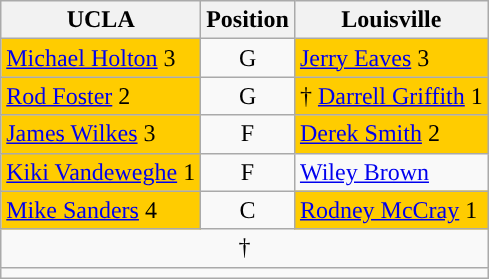<table class="wikitable">
<tr>
<th>UCLA</th>
<th colspan="2">Position</th>
<th>Louisville</th>
</tr>
<tr>
<td style="background:#ffcc00"><a href='#'>Michael Holton</a> 3</td>
<td colspan=2 style="text-align:center">G</td>
<td style="background:#ffcc00"><a href='#'>Jerry Eaves</a> 3</td>
</tr>
<tr>
<td style="background:#ffcc00"><a href='#'>Rod Foster</a> 2</td>
<td colspan=2 style="text-align:center">G</td>
<td style="background:#ffcc00">† <a href='#'>Darrell Griffith</a> 1</td>
</tr>
<tr>
<td style="background:#ffcc00"><a href='#'>James Wilkes</a> 3</td>
<td colspan=2 style="text-align:center">F</td>
<td style="background:#ffcc00"><a href='#'>Derek Smith</a> 2</td>
</tr>
<tr>
<td style="background:#ffcc00"><a href='#'>Kiki Vandeweghe</a> 1</td>
<td colspan=2 style="text-align:center">F</td>
<td><a href='#'>Wiley Brown</a></td>
</tr>
<tr>
<td style="background:#ffcc00"><a href='#'>Mike Sanders</a> 4</td>
<td colspan=2 style="text-align:center">C</td>
<td style="background:#ffcc00"><a href='#'>Rodney McCray</a> 1</td>
</tr>
<tr>
<td colspan="5" align=center>† </td>
</tr>
<tr>
<td colspan="5" align=center></td>
</tr>
</table>
